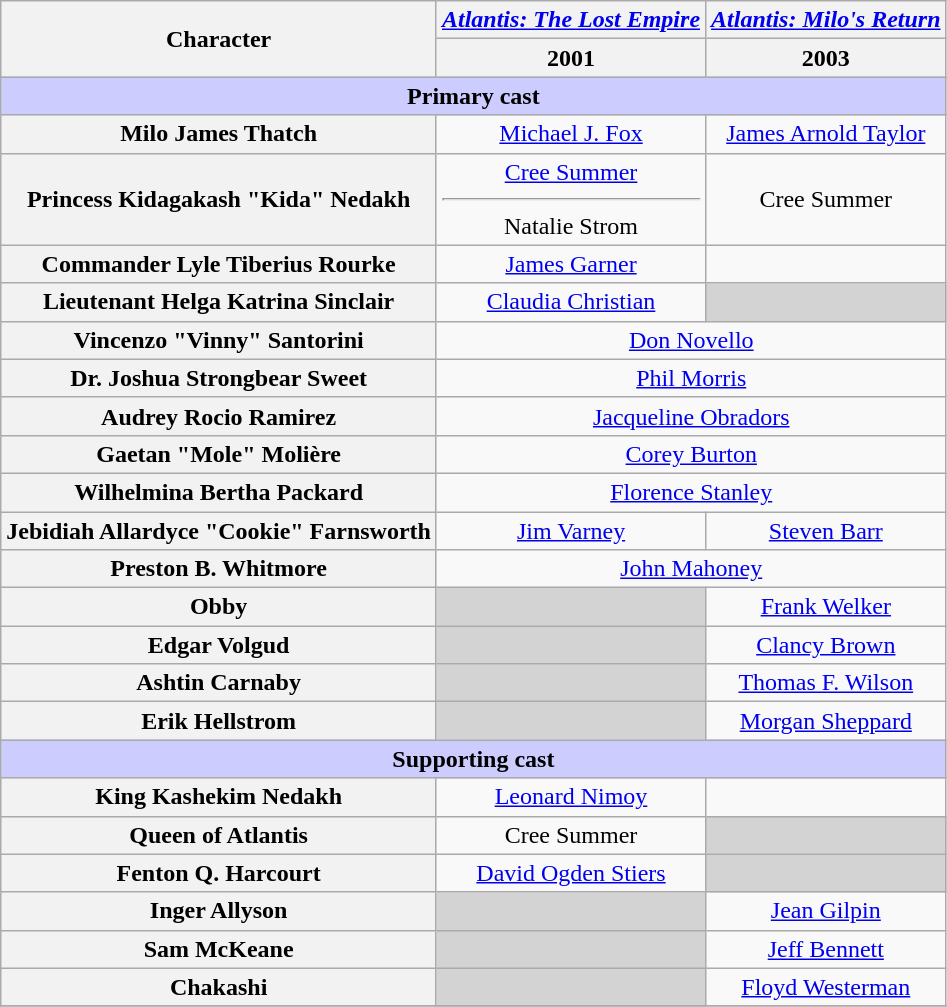<table class="wikitable" style="text-align:center;">
<tr>
<th rowspan="2">Character</th>
<th><em><a href='#'>Atlantis: The Lost Empire</a></em></th>
<th><em><a href='#'>Atlantis: Milo's Return</a></em></th>
</tr>
<tr>
<th>2001</th>
<th>2003</th>
</tr>
<tr>
<th style="background-color:#ccccff;" colspan="3">Primary cast</th>
</tr>
<tr>
<th>Milo James Thatch</th>
<td><a href='#'>Michael J. Fox</a></td>
<td><a href='#'>James Arnold Taylor</a></td>
</tr>
<tr>
<th>Princess Kidagakash "Kida" Nedakh</th>
<td><a href='#'>Cree Summer</a><hr>Natalie Strom</td>
<td>Cree Summer</td>
</tr>
<tr>
<th>Commander Lyle Tiberius Rourke</th>
<td><a href='#'>James Garner</a></td>
<td></td>
</tr>
<tr>
<th>Lieutenant Helga Katrina Sinclair</th>
<td><a href='#'>Claudia Christian</a></td>
<td style="background:lightgrey;"></td>
</tr>
<tr>
<th>Vincenzo "Vinny" Santorini</th>
<td colspan="2"><a href='#'>Don Novello</a></td>
</tr>
<tr>
<th>Dr. Joshua Strongbear Sweet</th>
<td colspan="2"><a href='#'>Phil Morris</a></td>
</tr>
<tr>
<th>Audrey Rocio Ramirez</th>
<td colspan="2"><a href='#'>Jacqueline Obradors</a></td>
</tr>
<tr>
<th>Gaetan "Mole" Molière</th>
<td colspan="2"><a href='#'>Corey Burton</a></td>
</tr>
<tr>
<th>Wilhelmina Bertha Packard</th>
<td colspan="2"><a href='#'>Florence Stanley</a></td>
</tr>
<tr>
<th>Jebidiah Allardyce "Cookie" Farnsworth</th>
<td><a href='#'>Jim Varney</a></td>
<td><a href='#'>Steven Barr</a></td>
</tr>
<tr>
<th>Preston B. Whitmore</th>
<td colspan="2"><a href='#'>John Mahoney</a></td>
</tr>
<tr>
<th>Obby</th>
<td style="background:lightgrey;"></td>
<td><a href='#'>Frank Welker</a></td>
</tr>
<tr>
<th>Edgar Volgud</th>
<td style="background:lightgrey;"></td>
<td><a href='#'>Clancy Brown</a></td>
</tr>
<tr>
<th>Ashtin Carnaby</th>
<td style="background:lightgrey;"></td>
<td><a href='#'>Thomas F. Wilson</a></td>
</tr>
<tr>
<th>Erik Hellstrom</th>
<td style="background:lightgrey;"></td>
<td><a href='#'>Morgan Sheppard</a></td>
</tr>
<tr>
<th style="background-color:#ccccff;" colspan="3">Supporting cast</th>
</tr>
<tr>
<th>King Kashekim Nedakh</th>
<td><a href='#'>Leonard Nimoy</a></td>
<td></td>
</tr>
<tr>
<th>Queen of Atlantis</th>
<td>Cree Summer</td>
<td style="background:lightgrey;"></td>
</tr>
<tr>
<th>Fenton Q. Harcourt</th>
<td><a href='#'>David Ogden Stiers</a></td>
<td style="background:lightgrey;"></td>
</tr>
<tr>
<th>Inger Allyson</th>
<td style="background:lightgrey;"></td>
<td><a href='#'>Jean Gilpin</a></td>
</tr>
<tr>
<th>Sam McKeane</th>
<td style="background:lightgrey;"></td>
<td><a href='#'>Jeff Bennett</a></td>
</tr>
<tr>
<th>Chakashi</th>
<td style="background:lightgrey;"></td>
<td><a href='#'>Floyd Westerman</a></td>
</tr>
<tr>
</tr>
</table>
